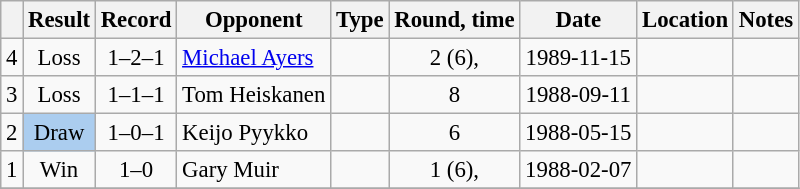<table class="wikitable" style="text-align:center; font-size:95%">
<tr>
<th></th>
<th>Result</th>
<th>Record</th>
<th>Opponent</th>
<th>Type</th>
<th>Round, time</th>
<th>Date</th>
<th>Location</th>
<th>Notes</th>
</tr>
<tr>
<td>4</td>
<td>Loss</td>
<td>1–2–1</td>
<td style="text-align:left;"> <a href='#'>Michael Ayers</a></td>
<td></td>
<td>2 (6), </td>
<td>1989-11-15</td>
<td style="text-align:left;"> </td>
<td style="text-align:left;"></td>
</tr>
<tr>
<td>3</td>
<td>Loss</td>
<td>1–1–1</td>
<td style="text-align:left;"> Tom Heiskanen</td>
<td></td>
<td>8</td>
<td>1988-09-11</td>
<td style="text-align:left;"> </td>
<td style="text-align:left;"></td>
</tr>
<tr>
<td>2</td>
<td style="background:#abcdef;">Draw</td>
<td>1–0–1</td>
<td style="text-align:left;"> Keijo Pyykko</td>
<td></td>
<td>6</td>
<td>1988-05-15</td>
<td style="text-align:left;"> </td>
<td style="text-align:left;"></td>
</tr>
<tr>
<td>1</td>
<td>Win</td>
<td>1–0</td>
<td style="text-align:left;"> Gary Muir</td>
<td></td>
<td>1 (6), </td>
<td>1988-02-07</td>
<td style="text-align:left;"> </td>
<td style="text-align:left;"></td>
</tr>
<tr>
</tr>
</table>
